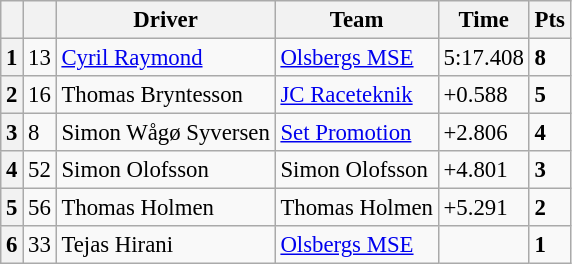<table class=wikitable style="font-size:95%">
<tr>
<th></th>
<th></th>
<th>Driver</th>
<th>Team</th>
<th>Time</th>
<th>Pts</th>
</tr>
<tr>
<th>1</th>
<td>13</td>
<td> <a href='#'>Cyril Raymond</a></td>
<td><a href='#'>Olsbergs MSE</a></td>
<td>5:17.408</td>
<td><strong>8</strong></td>
</tr>
<tr>
<th>2</th>
<td>16</td>
<td> Thomas Bryntesson</td>
<td><a href='#'>JC Raceteknik</a></td>
<td>+0.588</td>
<td><strong>5</strong></td>
</tr>
<tr>
<th>3</th>
<td>8</td>
<td> Simon Wågø Syversen</td>
<td><a href='#'>Set Promotion</a></td>
<td>+2.806</td>
<td><strong>4</strong></td>
</tr>
<tr>
<th>4</th>
<td>52</td>
<td> Simon Olofsson</td>
<td>Simon Olofsson</td>
<td>+4.801</td>
<td><strong>3</strong></td>
</tr>
<tr>
<th>5</th>
<td>56</td>
<td> Thomas Holmen</td>
<td>Thomas Holmen</td>
<td>+5.291</td>
<td><strong>2</strong></td>
</tr>
<tr>
<th>6</th>
<td>33</td>
<td> Tejas Hirani</td>
<td><a href='#'>Olsbergs MSE</a></td>
<td></td>
<td><strong>1</strong></td>
</tr>
</table>
